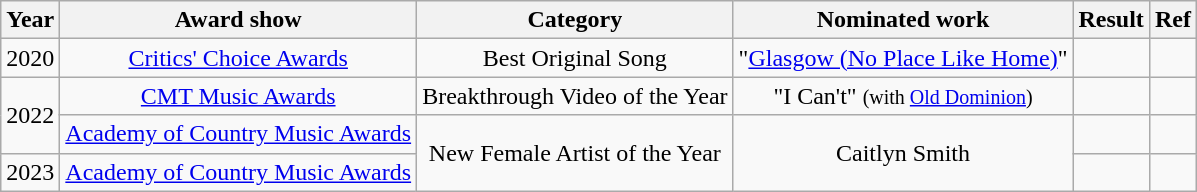<table class="wikitable" style="text-align:center;">
<tr>
<th>Year</th>
<th>Award show</th>
<th>Category</th>
<th>Nominated work</th>
<th>Result</th>
<th>Ref</th>
</tr>
<tr>
<td>2020</td>
<td><a href='#'>Critics' Choice Awards</a></td>
<td>Best Original Song</td>
<td>"<a href='#'>Glasgow (No Place Like Home)</a>"</td>
<td></td>
<td></td>
</tr>
<tr>
<td rowspan=2>2022</td>
<td><a href='#'>CMT Music Awards</a></td>
<td>Breakthrough Video of the Year</td>
<td>"I Can't" <small>(with <a href='#'>Old Dominion</a>)</small></td>
<td></td>
<td></td>
</tr>
<tr>
<td><a href='#'>Academy of Country Music Awards</a></td>
<td rowspan=2>New Female Artist of the Year</td>
<td rowspan=2>Caitlyn Smith</td>
<td></td>
<td></td>
</tr>
<tr>
<td>2023</td>
<td><a href='#'>Academy of Country Music Awards</a></td>
<td></td>
<td></td>
</tr>
</table>
